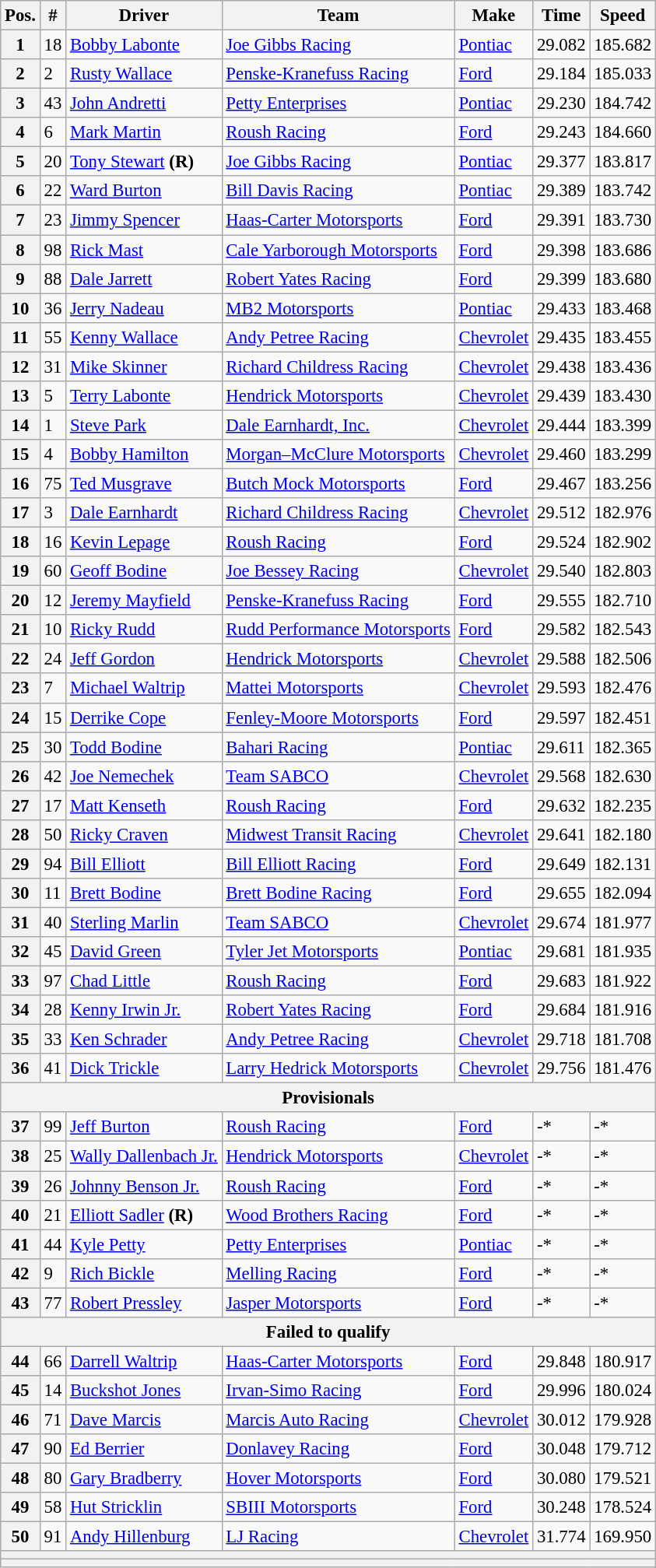<table class="wikitable" style="font-size:95%">
<tr>
<th>Pos.</th>
<th>#</th>
<th>Driver</th>
<th>Team</th>
<th>Make</th>
<th>Time</th>
<th>Speed</th>
</tr>
<tr>
<th>1</th>
<td>18</td>
<td><a href='#'>Bobby Labonte</a></td>
<td><a href='#'>Joe Gibbs Racing</a></td>
<td><a href='#'>Pontiac</a></td>
<td>29.082</td>
<td>185.682</td>
</tr>
<tr>
<th>2</th>
<td>2</td>
<td><a href='#'>Rusty Wallace</a></td>
<td><a href='#'>Penske-Kranefuss Racing</a></td>
<td><a href='#'>Ford</a></td>
<td>29.184</td>
<td>185.033</td>
</tr>
<tr>
<th>3</th>
<td>43</td>
<td><a href='#'>John Andretti</a></td>
<td><a href='#'>Petty Enterprises</a></td>
<td><a href='#'>Pontiac</a></td>
<td>29.230</td>
<td>184.742</td>
</tr>
<tr>
<th>4</th>
<td>6</td>
<td><a href='#'>Mark Martin</a></td>
<td><a href='#'>Roush Racing</a></td>
<td><a href='#'>Ford</a></td>
<td>29.243</td>
<td>184.660</td>
</tr>
<tr>
<th>5</th>
<td>20</td>
<td><a href='#'>Tony Stewart</a> <strong>(R)</strong></td>
<td><a href='#'>Joe Gibbs Racing</a></td>
<td><a href='#'>Pontiac</a></td>
<td>29.377</td>
<td>183.817</td>
</tr>
<tr>
<th>6</th>
<td>22</td>
<td><a href='#'>Ward Burton</a></td>
<td><a href='#'>Bill Davis Racing</a></td>
<td><a href='#'>Pontiac</a></td>
<td>29.389</td>
<td>183.742</td>
</tr>
<tr>
<th>7</th>
<td>23</td>
<td><a href='#'>Jimmy Spencer</a></td>
<td><a href='#'>Haas-Carter Motorsports</a></td>
<td><a href='#'>Ford</a></td>
<td>29.391</td>
<td>183.730</td>
</tr>
<tr>
<th>8</th>
<td>98</td>
<td><a href='#'>Rick Mast</a></td>
<td><a href='#'>Cale Yarborough Motorsports</a></td>
<td><a href='#'>Ford</a></td>
<td>29.398</td>
<td>183.686</td>
</tr>
<tr>
<th>9</th>
<td>88</td>
<td><a href='#'>Dale Jarrett</a></td>
<td><a href='#'>Robert Yates Racing</a></td>
<td><a href='#'>Ford</a></td>
<td>29.399</td>
<td>183.680</td>
</tr>
<tr>
<th>10</th>
<td>36</td>
<td><a href='#'>Jerry Nadeau</a></td>
<td><a href='#'>MB2 Motorsports</a></td>
<td><a href='#'>Pontiac</a></td>
<td>29.433</td>
<td>183.468</td>
</tr>
<tr>
<th>11</th>
<td>55</td>
<td><a href='#'>Kenny Wallace</a></td>
<td><a href='#'>Andy Petree Racing</a></td>
<td><a href='#'>Chevrolet</a></td>
<td>29.435</td>
<td>183.455</td>
</tr>
<tr>
<th>12</th>
<td>31</td>
<td><a href='#'>Mike Skinner</a></td>
<td><a href='#'>Richard Childress Racing</a></td>
<td><a href='#'>Chevrolet</a></td>
<td>29.438</td>
<td>183.436</td>
</tr>
<tr>
<th>13</th>
<td>5</td>
<td><a href='#'>Terry Labonte</a></td>
<td><a href='#'>Hendrick Motorsports</a></td>
<td><a href='#'>Chevrolet</a></td>
<td>29.439</td>
<td>183.430</td>
</tr>
<tr>
<th>14</th>
<td>1</td>
<td><a href='#'>Steve Park</a></td>
<td><a href='#'>Dale Earnhardt, Inc.</a></td>
<td><a href='#'>Chevrolet</a></td>
<td>29.444</td>
<td>183.399</td>
</tr>
<tr>
<th>15</th>
<td>4</td>
<td><a href='#'>Bobby Hamilton</a></td>
<td><a href='#'>Morgan–McClure Motorsports</a></td>
<td><a href='#'>Chevrolet</a></td>
<td>29.460</td>
<td>183.299</td>
</tr>
<tr>
<th>16</th>
<td>75</td>
<td><a href='#'>Ted Musgrave</a></td>
<td><a href='#'>Butch Mock Motorsports</a></td>
<td><a href='#'>Ford</a></td>
<td>29.467</td>
<td>183.256</td>
</tr>
<tr>
<th>17</th>
<td>3</td>
<td><a href='#'>Dale Earnhardt</a></td>
<td><a href='#'>Richard Childress Racing</a></td>
<td><a href='#'>Chevrolet</a></td>
<td>29.512</td>
<td>182.976</td>
</tr>
<tr>
<th>18</th>
<td>16</td>
<td><a href='#'>Kevin Lepage</a></td>
<td><a href='#'>Roush Racing</a></td>
<td><a href='#'>Ford</a></td>
<td>29.524</td>
<td>182.902</td>
</tr>
<tr>
<th>19</th>
<td>60</td>
<td><a href='#'>Geoff Bodine</a></td>
<td><a href='#'>Joe Bessey Racing</a></td>
<td><a href='#'>Chevrolet</a></td>
<td>29.540</td>
<td>182.803</td>
</tr>
<tr>
<th>20</th>
<td>12</td>
<td><a href='#'>Jeremy Mayfield</a></td>
<td><a href='#'>Penske-Kranefuss Racing</a></td>
<td><a href='#'>Ford</a></td>
<td>29.555</td>
<td>182.710</td>
</tr>
<tr>
<th>21</th>
<td>10</td>
<td><a href='#'>Ricky Rudd</a></td>
<td><a href='#'>Rudd Performance Motorsports</a></td>
<td><a href='#'>Ford</a></td>
<td>29.582</td>
<td>182.543</td>
</tr>
<tr>
<th>22</th>
<td>24</td>
<td><a href='#'>Jeff Gordon</a></td>
<td><a href='#'>Hendrick Motorsports</a></td>
<td><a href='#'>Chevrolet</a></td>
<td>29.588</td>
<td>182.506</td>
</tr>
<tr>
<th>23</th>
<td>7</td>
<td><a href='#'>Michael Waltrip</a></td>
<td><a href='#'>Mattei Motorsports</a></td>
<td><a href='#'>Chevrolet</a></td>
<td>29.593</td>
<td>182.476</td>
</tr>
<tr>
<th>24</th>
<td>15</td>
<td><a href='#'>Derrike Cope</a></td>
<td><a href='#'>Fenley-Moore Motorsports</a></td>
<td><a href='#'>Ford</a></td>
<td>29.597</td>
<td>182.451</td>
</tr>
<tr>
<th>25</th>
<td>30</td>
<td><a href='#'>Todd Bodine</a></td>
<td><a href='#'>Bahari Racing</a></td>
<td><a href='#'>Pontiac</a></td>
<td>29.611</td>
<td>182.365</td>
</tr>
<tr>
<th>26</th>
<td>42</td>
<td><a href='#'>Joe Nemechek</a></td>
<td><a href='#'>Team SABCO</a></td>
<td><a href='#'>Chevrolet</a></td>
<td>29.568</td>
<td>182.630</td>
</tr>
<tr>
<th>27</th>
<td>17</td>
<td><a href='#'>Matt Kenseth</a></td>
<td><a href='#'>Roush Racing</a></td>
<td><a href='#'>Ford</a></td>
<td>29.632</td>
<td>182.235</td>
</tr>
<tr>
<th>28</th>
<td>50</td>
<td><a href='#'>Ricky Craven</a></td>
<td><a href='#'>Midwest Transit Racing</a></td>
<td><a href='#'>Chevrolet</a></td>
<td>29.641</td>
<td>182.180</td>
</tr>
<tr>
<th>29</th>
<td>94</td>
<td><a href='#'>Bill Elliott</a></td>
<td><a href='#'>Bill Elliott Racing</a></td>
<td><a href='#'>Ford</a></td>
<td>29.649</td>
<td>182.131</td>
</tr>
<tr>
<th>30</th>
<td>11</td>
<td><a href='#'>Brett Bodine</a></td>
<td><a href='#'>Brett Bodine Racing</a></td>
<td><a href='#'>Ford</a></td>
<td>29.655</td>
<td>182.094</td>
</tr>
<tr>
<th>31</th>
<td>40</td>
<td><a href='#'>Sterling Marlin</a></td>
<td><a href='#'>Team SABCO</a></td>
<td><a href='#'>Chevrolet</a></td>
<td>29.674</td>
<td>181.977</td>
</tr>
<tr>
<th>32</th>
<td>45</td>
<td><a href='#'>David Green</a></td>
<td><a href='#'>Tyler Jet Motorsports</a></td>
<td><a href='#'>Pontiac</a></td>
<td>29.681</td>
<td>181.935</td>
</tr>
<tr>
<th>33</th>
<td>97</td>
<td><a href='#'>Chad Little</a></td>
<td><a href='#'>Roush Racing</a></td>
<td><a href='#'>Ford</a></td>
<td>29.683</td>
<td>181.922</td>
</tr>
<tr>
<th>34</th>
<td>28</td>
<td><a href='#'>Kenny Irwin Jr.</a></td>
<td><a href='#'>Robert Yates Racing</a></td>
<td><a href='#'>Ford</a></td>
<td>29.684</td>
<td>181.916</td>
</tr>
<tr>
<th>35</th>
<td>33</td>
<td><a href='#'>Ken Schrader</a></td>
<td><a href='#'>Andy Petree Racing</a></td>
<td><a href='#'>Chevrolet</a></td>
<td>29.718</td>
<td>181.708</td>
</tr>
<tr>
<th>36</th>
<td>41</td>
<td><a href='#'>Dick Trickle</a></td>
<td><a href='#'>Larry Hedrick Motorsports</a></td>
<td><a href='#'>Chevrolet</a></td>
<td>29.756</td>
<td>181.476</td>
</tr>
<tr>
<th colspan="7">Provisionals</th>
</tr>
<tr>
<th>37</th>
<td>99</td>
<td><a href='#'>Jeff Burton</a></td>
<td><a href='#'>Roush Racing</a></td>
<td><a href='#'>Ford</a></td>
<td>-*</td>
<td>-*</td>
</tr>
<tr>
<th>38</th>
<td>25</td>
<td><a href='#'>Wally Dallenbach Jr.</a></td>
<td><a href='#'>Hendrick Motorsports</a></td>
<td><a href='#'>Chevrolet</a></td>
<td>-*</td>
<td>-*</td>
</tr>
<tr>
<th>39</th>
<td>26</td>
<td><a href='#'>Johnny Benson Jr.</a></td>
<td><a href='#'>Roush Racing</a></td>
<td><a href='#'>Ford</a></td>
<td>-*</td>
<td>-*</td>
</tr>
<tr>
<th>40</th>
<td>21</td>
<td><a href='#'>Elliott Sadler</a> <strong>(R)</strong></td>
<td><a href='#'>Wood Brothers Racing</a></td>
<td><a href='#'>Ford</a></td>
<td>-*</td>
<td>-*</td>
</tr>
<tr>
<th>41</th>
<td>44</td>
<td><a href='#'>Kyle Petty</a></td>
<td><a href='#'>Petty Enterprises</a></td>
<td><a href='#'>Pontiac</a></td>
<td>-*</td>
<td>-*</td>
</tr>
<tr>
<th>42</th>
<td>9</td>
<td><a href='#'>Rich Bickle</a></td>
<td><a href='#'>Melling Racing</a></td>
<td><a href='#'>Ford</a></td>
<td>-*</td>
<td>-*</td>
</tr>
<tr>
<th>43</th>
<td>77</td>
<td><a href='#'>Robert Pressley</a></td>
<td><a href='#'>Jasper Motorsports</a></td>
<td><a href='#'>Ford</a></td>
<td>-*</td>
<td>-*</td>
</tr>
<tr>
<th colspan="7">Failed to qualify</th>
</tr>
<tr>
<th>44</th>
<td>66</td>
<td><a href='#'>Darrell Waltrip</a></td>
<td><a href='#'>Haas-Carter Motorsports</a></td>
<td><a href='#'>Ford</a></td>
<td>29.848</td>
<td>180.917</td>
</tr>
<tr>
<th>45</th>
<td>14</td>
<td><a href='#'>Buckshot Jones</a></td>
<td><a href='#'>Irvan-Simo Racing</a></td>
<td><a href='#'>Ford</a></td>
<td>29.996</td>
<td>180.024</td>
</tr>
<tr>
<th>46</th>
<td>71</td>
<td><a href='#'>Dave Marcis</a></td>
<td><a href='#'>Marcis Auto Racing</a></td>
<td><a href='#'>Chevrolet</a></td>
<td>30.012</td>
<td>179.928</td>
</tr>
<tr>
<th>47</th>
<td>90</td>
<td><a href='#'>Ed Berrier</a></td>
<td><a href='#'>Donlavey Racing</a></td>
<td><a href='#'>Ford</a></td>
<td>30.048</td>
<td>179.712</td>
</tr>
<tr>
<th>48</th>
<td>80</td>
<td><a href='#'>Gary Bradberry</a></td>
<td><a href='#'>Hover Motorsports</a></td>
<td><a href='#'>Ford</a></td>
<td>30.080</td>
<td>179.521</td>
</tr>
<tr>
<th>49</th>
<td>58</td>
<td><a href='#'>Hut Stricklin</a></td>
<td><a href='#'>SBIII Motorsports</a></td>
<td><a href='#'>Ford</a></td>
<td>30.248</td>
<td>178.524</td>
</tr>
<tr>
<th>50</th>
<td>91</td>
<td><a href='#'>Andy Hillenburg</a></td>
<td><a href='#'>LJ Racing</a></td>
<td><a href='#'>Chevrolet</a></td>
<td>31.774</td>
<td>169.950</td>
</tr>
<tr>
<th colspan="7"></th>
</tr>
<tr>
<th colspan="7"></th>
</tr>
</table>
